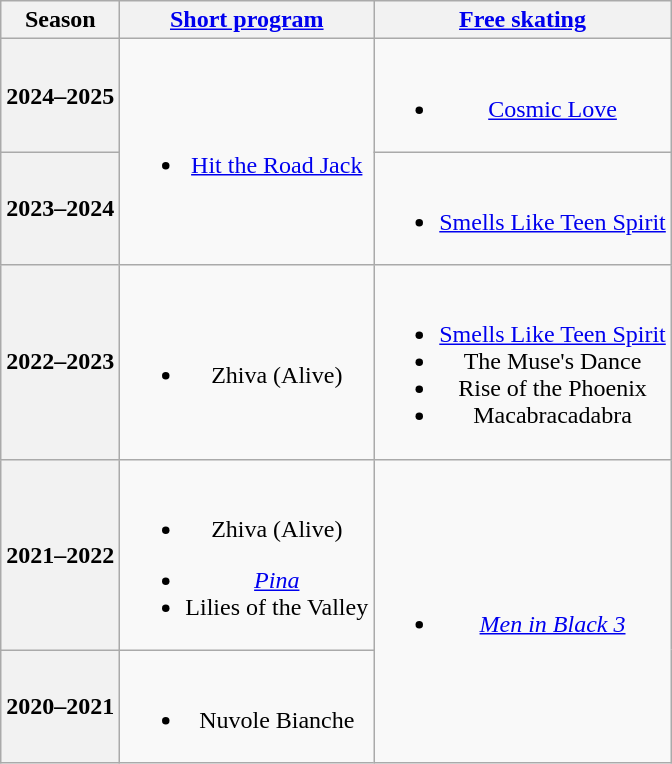<table class=wikitable style=text-align:center>
<tr>
<th>Season</th>
<th><a href='#'>Short program</a></th>
<th><a href='#'>Free skating</a></th>
</tr>
<tr>
<th>2024–2025 <br> </th>
<td rowspan=2><br><ul><li><a href='#'>Hit the Road Jack</a> <br> </li></ul></td>
<td><br><ul><li><a href='#'>Cosmic Love</a> <br></li></ul></td>
</tr>
<tr>
<th>2023–2024 <br> </th>
<td><br><ul><li><a href='#'>Smells Like Teen Spirit</a> <br></li></ul></td>
</tr>
<tr>
<th>2022–2023 <br> </th>
<td><br><ul><li>Zhiva (Alive) <br> </li></ul></td>
<td><br><ul><li><a href='#'>Smells Like Teen Spirit</a> <br></li><li>The Muse's Dance <br></li><li>Rise of the Phoenix <br></li><li>Macabracadabra <br></li></ul></td>
</tr>
<tr>
<th>2021–2022 <br> </th>
<td><br><ul><li>Zhiva (Alive) <br> </li></ul><ul><li><em><a href='#'>Pina</a></em> <br></li><li>Lilies of the Valley <br> </li></ul></td>
<td rowspan=2><br><ul><li><em><a href='#'>Men in Black 3</a></em> <br></li></ul></td>
</tr>
<tr>
<th>2020–2021 <br> </th>
<td><br><ul><li>Nuvole Bianche <br></li></ul></td>
</tr>
</table>
